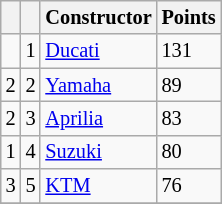<table class="wikitable" style="font-size: 85%;">
<tr>
<th></th>
<th></th>
<th>Constructor</th>
<th>Points</th>
</tr>
<tr>
<td></td>
<td align=center>1</td>
<td> <a href='#'>Ducati</a></td>
<td align=left>131</td>
</tr>
<tr>
<td> 2</td>
<td align=center>2</td>
<td> <a href='#'>Yamaha</a></td>
<td align=left>89</td>
</tr>
<tr>
<td> 2</td>
<td align=center>3</td>
<td> <a href='#'>Aprilia</a></td>
<td align=left>83</td>
</tr>
<tr>
<td> 1</td>
<td align=center>4</td>
<td> <a href='#'>Suzuki</a></td>
<td align=left>80</td>
</tr>
<tr>
<td> 3</td>
<td align=center>5</td>
<td> <a href='#'>KTM</a></td>
<td align=left>76</td>
</tr>
<tr>
</tr>
</table>
